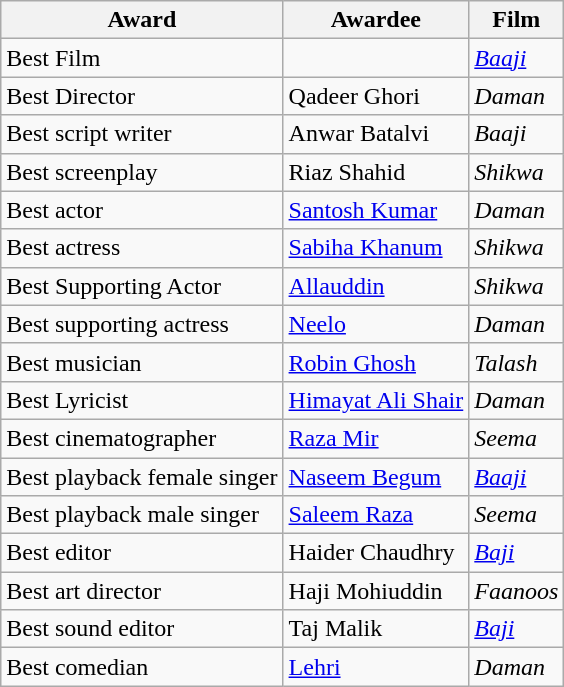<table class="wikitable">
<tr>
<th>Award</th>
<th>Awardee</th>
<th>Film</th>
</tr>
<tr>
<td>Best Film</td>
<td></td>
<td><em><a href='#'>Baaji</a></em></td>
</tr>
<tr>
<td>Best Director</td>
<td>Qadeer Ghori</td>
<td><em>Daman</em></td>
</tr>
<tr>
<td>Best script writer</td>
<td>Anwar Batalvi</td>
<td><em>Baaji</em></td>
</tr>
<tr>
<td>Best screenplay</td>
<td>Riaz Shahid</td>
<td><em>Shikwa</em></td>
</tr>
<tr>
<td>Best actor</td>
<td><a href='#'>Santosh Kumar</a></td>
<td><em>Daman</em></td>
</tr>
<tr>
<td>Best actress</td>
<td><a href='#'>Sabiha Khanum</a></td>
<td><em>Shikwa</em></td>
</tr>
<tr>
<td>Best Supporting Actor</td>
<td><a href='#'>Allauddin</a></td>
<td><em>Shikwa</em></td>
</tr>
<tr>
<td>Best supporting actress</td>
<td><a href='#'>Neelo</a></td>
<td><em>Daman</em></td>
</tr>
<tr>
<td>Best musician</td>
<td><a href='#'>Robin Ghosh</a></td>
<td><em>Talash</em></td>
</tr>
<tr>
<td>Best Lyricist</td>
<td><a href='#'>Himayat Ali Shair</a></td>
<td><em>Daman</em></td>
</tr>
<tr>
<td>Best cinematographer</td>
<td><a href='#'>Raza Mir</a></td>
<td><em>Seema</em></td>
</tr>
<tr>
<td>Best playback female singer</td>
<td><a href='#'>Naseem Begum</a></td>
<td><em><a href='#'>Baaji</a></em></td>
</tr>
<tr>
<td>Best playback male singer</td>
<td><a href='#'>Saleem Raza</a></td>
<td><em>Seema</em></td>
</tr>
<tr>
<td>Best editor</td>
<td>Haider Chaudhry</td>
<td><em><a href='#'>Baji</a></em></td>
</tr>
<tr>
<td>Best art director</td>
<td>Haji Mohiuddin</td>
<td><em>Faanoos</em></td>
</tr>
<tr>
<td>Best sound editor</td>
<td>Taj Malik</td>
<td><em><a href='#'>Baji</a></em></td>
</tr>
<tr>
<td>Best comedian</td>
<td><a href='#'>Lehri</a></td>
<td><em>Daman</em></td>
</tr>
</table>
